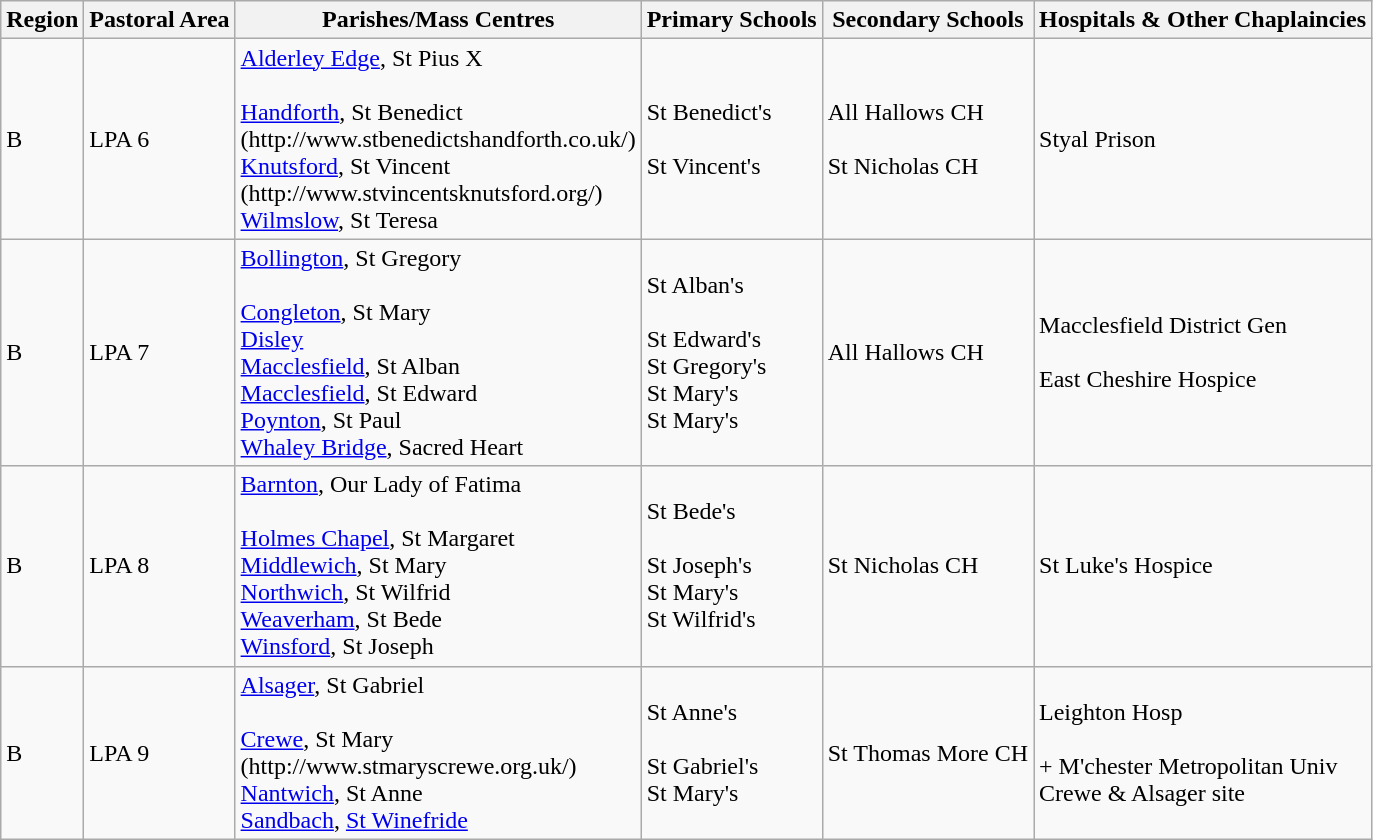<table class="wikitable">
<tr>
<th>Region</th>
<th>Pastoral Area</th>
<th>Parishes/Mass Centres</th>
<th>Primary Schools</th>
<th>Secondary Schools</th>
<th>Hospitals & Other Chaplaincies</th>
</tr>
<tr>
<td>B</td>
<td>LPA 6</td>
<td><a href='#'>Alderley Edge</a>, St Pius X <br><br><a href='#'>Handforth</a>, St Benedict <br>
(http://www.stbenedictshandforth.co.uk/) <br>
<a href='#'>Knutsford</a>, St Vincent<br>
(http://www.stvincentsknutsford.org/) <br>
<a href='#'>Wilmslow</a>, St Teresa</td>
<td>St Benedict's <br><br>St Vincent's</td>
<td>All Hallows CH <br><br>St Nicholas CH</td>
<td>Styal Prison</td>
</tr>
<tr>
<td>B</td>
<td>LPA 7</td>
<td><a href='#'>Bollington</a>, St Gregory <br><br><a href='#'>Congleton</a>, St Mary<br>
<a href='#'>Disley</a><br>
<a href='#'>Macclesfield</a>, St Alban<br>
<a href='#'>Macclesfield</a>, St Edward<br>
<a href='#'>Poynton</a>, St Paul<br>
<a href='#'>Whaley Bridge</a>, Sacred Heart</td>
<td>St Alban's<br><br>St Edward's<br>
St Gregory's<br>
St Mary's<br>
St Mary's</td>
<td>All Hallows CH</td>
<td>Macclesfield District Gen <br><br>East Cheshire Hospice</td>
</tr>
<tr>
<td>B</td>
<td>LPA 8</td>
<td><a href='#'>Barnton</a>, Our Lady of Fatima <br><br><a href='#'>Holmes Chapel</a>, St Margaret<br>
<a href='#'>Middlewich</a>, St Mary<br>
<a href='#'>Northwich</a>, St Wilfrid<br>
<a href='#'>Weaverham</a>, St Bede<br>
<a href='#'>Winsford</a>, St Joseph</td>
<td>St Bede's<br><br>St Joseph's<br>
St Mary's<br>
St Wilfrid's</td>
<td>St Nicholas CH</td>
<td>St Luke's Hospice</td>
</tr>
<tr>
<td>B</td>
<td>LPA 9</td>
<td><a href='#'>Alsager</a>, St Gabriel<br><br><a href='#'>Crewe</a>, St Mary <br>
(http://www.stmaryscrewe.org.uk/) <br>
<a href='#'>Nantwich</a>, St Anne<br>
<a href='#'>Sandbach</a>, <a href='#'>St Winefride</a><br></td>
<td>St Anne's<br><br>St Gabriel's<br>
St Mary's</td>
<td>St Thomas More CH</td>
<td>Leighton Hosp<br><br>+ M'chester Metropolitan Univ<br>
Crewe & Alsager site</td>
</tr>
</table>
